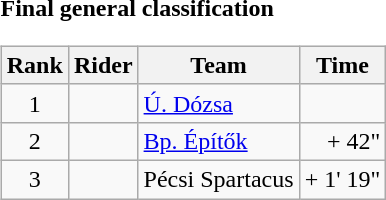<table>
<tr>
<td><strong>Final general classification</strong><br><table class="wikitable">
<tr>
<th scope="col">Rank</th>
<th scope="col">Rider</th>
<th scope="col">Team</th>
<th scope="col">Time</th>
</tr>
<tr>
<td style="text-align:center;">1</td>
<td></td>
<td><a href='#'>Ú. Dózsa</a></td>
<td style="text-align:right;"></td>
</tr>
<tr>
<td style="text-align:center;">2</td>
<td></td>
<td><a href='#'>Bp. Építők</a></td>
<td style="text-align:right;">+ 42"</td>
</tr>
<tr>
<td style="text-align:center;">3</td>
<td></td>
<td>Pécsi Spartacus</td>
<td style="text-align:right;">+ 1' 19"</td>
</tr>
</table>
</td>
</tr>
</table>
